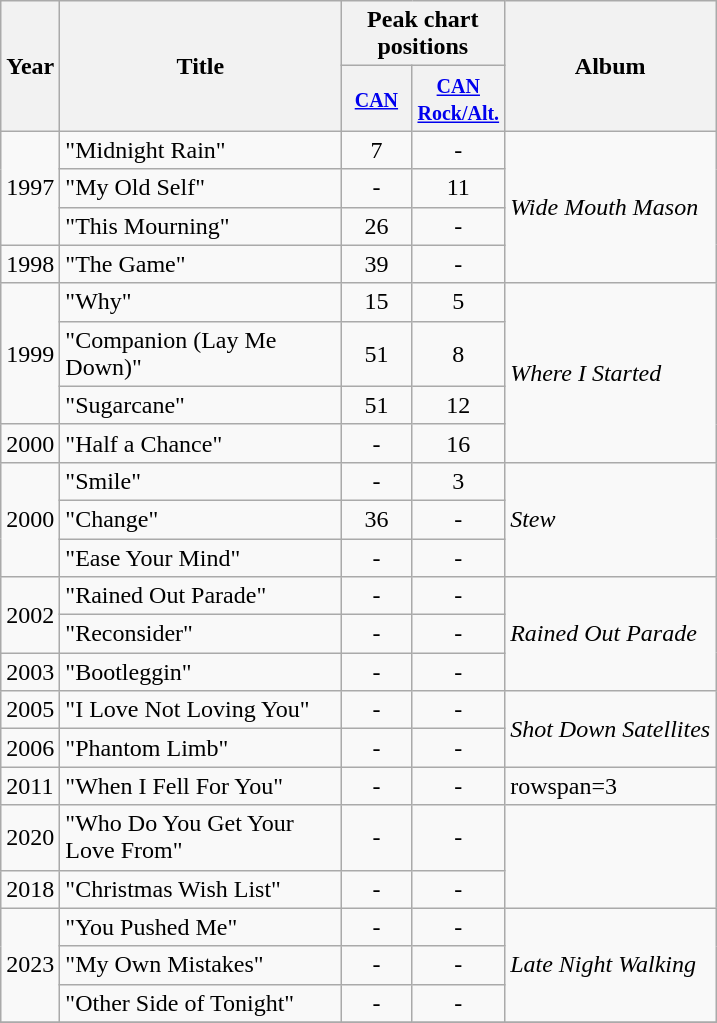<table class="wikitable">
<tr>
<th rowspan="2">Year</th>
<th rowspan="2" width="180">Title</th>
<th colspan="2">Peak chart positions</th>
<th rowspan="2">Album</th>
</tr>
<tr>
<th width="40"><small><a href='#'>CAN</a></small><br></th>
<th width="40"><small><a href='#'>CAN <br>Rock/Alt.</a></small><br></th>
</tr>
<tr>
<td rowspan=3>1997</td>
<td>"Midnight Rain"</td>
<td align="center">7</td>
<td align="center">-</td>
<td rowspan=4><em>Wide Mouth Mason</em></td>
</tr>
<tr>
<td>"My Old Self"</td>
<td align="center">-</td>
<td align="center">11</td>
</tr>
<tr>
<td>"This Mourning"</td>
<td align="center">26</td>
<td align="center">-</td>
</tr>
<tr>
<td rowspan=1>1998</td>
<td>"The Game"</td>
<td align="center">39</td>
<td align="center">-</td>
</tr>
<tr>
<td rowspan=3>1999</td>
<td>"Why"</td>
<td align="center">15</td>
<td align="center">5</td>
<td rowspan=4><em>Where I Started</em></td>
</tr>
<tr>
<td>"Companion (Lay Me Down)"</td>
<td align="center">51</td>
<td align="center">8</td>
</tr>
<tr>
<td>"Sugarcane"</td>
<td align="center">51</td>
<td align="center">12</td>
</tr>
<tr>
<td rowspan=1>2000</td>
<td>"Half a Chance"</td>
<td align="center">-</td>
<td align="center">16</td>
</tr>
<tr>
<td rowspan=3>2000</td>
<td>"Smile"</td>
<td align="center">-</td>
<td align="center">3</td>
<td rowspan=3><em>Stew</em></td>
</tr>
<tr>
<td>"Change"</td>
<td align="center">36</td>
<td align="center">-</td>
</tr>
<tr>
<td>"Ease Your Mind"</td>
<td align="center">-</td>
<td align="center">-</td>
</tr>
<tr>
<td rowspan=2>2002</td>
<td>"Rained Out Parade"</td>
<td align="center">-</td>
<td align="center">-</td>
<td rowspan=3><em>Rained Out Parade</em></td>
</tr>
<tr>
<td>"Reconsider"</td>
<td align="center">-</td>
<td align="center">-</td>
</tr>
<tr>
<td rowspan=1>2003</td>
<td>"Bootleggin"</td>
<td align="center">-</td>
<td align="center">-</td>
</tr>
<tr>
<td rowspan=1>2005</td>
<td>"I Love Not Loving You"</td>
<td align="center">-</td>
<td align="center">-</td>
<td rowspan=2><em>Shot Down Satellites</em></td>
</tr>
<tr>
<td rowspan=1>2006</td>
<td>"Phantom Limb"</td>
<td align="center">-</td>
<td align="center">-</td>
</tr>
<tr>
<td>2011</td>
<td>"When I Fell For You"</td>
<td align="center">-</td>
<td align="center">-</td>
<td>rowspan=3 </td>
</tr>
<tr>
<td>2020</td>
<td>"Who Do You Get Your Love From"</td>
<td align="center">-</td>
<td align="center">-</td>
</tr>
<tr>
<td>2018</td>
<td>"Christmas Wish List"</td>
<td align="center">-</td>
<td align="center">-</td>
</tr>
<tr>
<td rowspan=3>2023</td>
<td>"You Pushed Me"</td>
<td align="center">-</td>
<td align="center">-</td>
<td rowspan=3><em>Late Night Walking</em></td>
</tr>
<tr>
<td>"My Own Mistakes"</td>
<td align="center">-</td>
<td align="center">-</td>
</tr>
<tr>
<td>"Other Side of Tonight"</td>
<td align="center">-</td>
<td align="center">-</td>
</tr>
<tr>
</tr>
</table>
